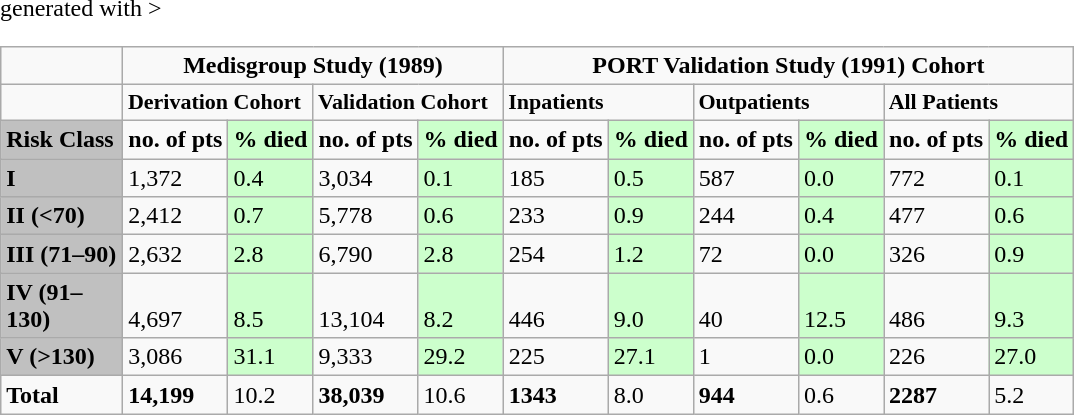<table class="wikitable" <hiddentext>generated with >
<tr style="font-size:12pt">
<td width="74" height="16"  valign="bottom"></td>
<td style="font-weight:bold" width="52" colspan="4" align="center" valign="bottom">Medisgroup Study (1989)</td>
<td style="font-weight:bold" width="52" colspan="6" align="center" valign="bottom">PORT Validation Study (1991) Cohort</td>
</tr>
<tr valign="bottom">
<td style="font-size:12pt" height="16"></td>
<td style="font-size:11pt;font-weight:bold" colspan="2">Derivation Cohort</td>
<td style="font-size:11pt;font-weight:bold" colspan="2">Validation Cohort</td>
<td style="font-size:11pt;font-weight:bold" colspan="2">Inpatients</td>
<td style="font-size:11pt;font-weight:bold" colspan="2">Outpatients</td>
<td style="font-size:11pt;font-weight:bold" colspan="2">All Patients</td>
</tr>
<tr style="font-weight:bold"  valign="bottom">
<td style="background-color:#C0C0C0" height="15">Risk Class</td>
<td>no. of pts</td>
<td style="background-color:#CCFFCC">% died</td>
<td>no. of pts</td>
<td style="background-color:#CCFFCC">% died</td>
<td>no. of pts</td>
<td style="background-color:#CCFFCC">% died</td>
<td>no. of pts</td>
<td style="background-color:#CCFFCC">% died</td>
<td>no. of pts</td>
<td style="background-color:#CCFFCC">% died</td>
</tr>
<tr valign="bottom">
<td style="background-color:#C0C0C0;font-weight:bold" height="15">I</td>
<td>1,372</td>
<td style="background-color:#CCFFCC">0.4</td>
<td>3,034</td>
<td style="background-color:#CCFFCC">0.1</td>
<td>185</td>
<td style="background-color:#CCFFCC">0.5</td>
<td>587</td>
<td style="background-color:#CCFFCC">0.0</td>
<td>772</td>
<td style="background-color:#CCFFCC">0.1</td>
</tr>
<tr valign="bottom">
<td style="background-color:#C0C0C0;font-weight:bold" height="15">II (<70)</td>
<td>2,412</td>
<td style="background-color:#CCFFCC">0.7</td>
<td>5,778</td>
<td style="background-color:#CCFFCC">0.6</td>
<td>233</td>
<td style="background-color:#CCFFCC">0.9</td>
<td>244</td>
<td style="background-color:#CCFFCC">0.4</td>
<td>477</td>
<td style="background-color:#CCFFCC">0.6</td>
</tr>
<tr valign="bottom">
<td style="background-color:#C0C0C0;font-weight:bold" height="15">III (71–90)</td>
<td>2,632</td>
<td style="background-color:#CCFFCC">2.8</td>
<td>6,790</td>
<td style="background-color:#CCFFCC">2.8</td>
<td>254</td>
<td style="background-color:#CCFFCC">1.2</td>
<td>72</td>
<td style="background-color:#CCFFCC">0.0</td>
<td>326</td>
<td style="background-color:#CCFFCC">0.9</td>
</tr>
<tr valign="bottom">
<td style="background-color:#C0C0C0;font-weight:bold" height="15">IV (91–130)</td>
<td>4,697</td>
<td style="background-color:#CCFFCC">8.5</td>
<td>13,104</td>
<td style="background-color:#CCFFCC">8.2</td>
<td>446</td>
<td style="background-color:#CCFFCC">9.0</td>
<td>40</td>
<td style="background-color:#CCFFCC">12.5</td>
<td>486</td>
<td style="background-color:#CCFFCC">9.3</td>
</tr>
<tr valign="bottom">
<td style="background-color:#C0C0C0;font-weight:bold" height="15">V (>130)</td>
<td>3,086</td>
<td style="background-color:#CCFFCC">31.1</td>
<td>9,333</td>
<td style="background-color:#CCFFCC">29.2</td>
<td>225</td>
<td style="background-color:#CCFFCC">27.1</td>
<td>1</td>
<td style="background-color:#CCFFCC">0.0</td>
<td>226</td>
<td style="background-color:#CCFFCC">27.0</td>
</tr>
<tr valign="bottom">
<td style="font-weight:bold" height="15">Total</td>
<td><strong>14,199</strong></td>
<td>10.2</td>
<td><strong>38,039</strong></td>
<td>10.6</td>
<td><strong>1343</strong></td>
<td>8.0</td>
<td><strong>944</strong></td>
<td>0.6</td>
<td><strong>2287</strong></td>
<td>5.2</td>
</tr>
</table>
